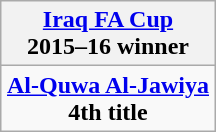<table class="wikitable" style="text-align: center; margin: 0 auto;">
<tr>
<th><a href='#'>Iraq FA Cup</a><br>2015–16 winner</th>
</tr>
<tr>
<td><strong><a href='#'>Al-Quwa Al-Jawiya</a></strong><br><strong>4th title</strong></td>
</tr>
</table>
